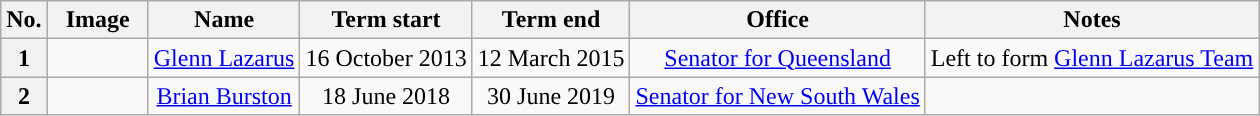<table class="wikitable" style="text-align:center">
<tr>
<th>No.</th>
<th width=60>Image</th>
<th>Name</th>
<th>Term start</th>
<th>Term end</th>
<th>Office</th>
<th>Notes</th>
</tr>
<tr>
<th style="background:">1</th>
<td></td>
<td><a href='#'>Glenn Lazarus</a> <br> </td>
<td>16 October 2013</td>
<td>12 March 2015</td>
<td><a href='#'>Senator for Queensland</a><br> </td>
<td>Left to form <a href='#'>Glenn Lazarus Team</a></td>
</tr>
<tr>
<th style="background:">2</th>
<td></td>
<td><a href='#'>Brian Burston</a> <br> </td>
<td>18 June 2018</td>
<td>30 June 2019</td>
<td><a href='#'>Senator for New South Wales</a><br> </td>
<td></td>
</tr>
</table>
